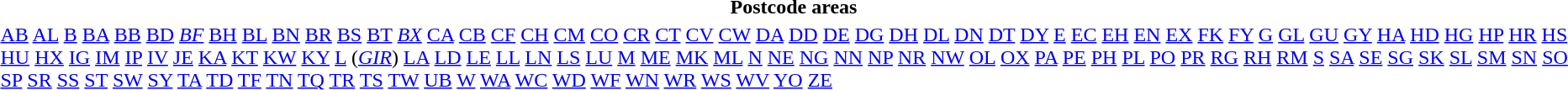<table class="toc">
<tr>
<th>Postcode areas</th>
</tr>
<tr>
<td><a href='#'>AB</a> <a href='#'>AL</a> <a href='#'>B</a> <a href='#'>BA</a> <a href='#'>BB</a> <a href='#'>BD</a> <em><a href='#'>BF</a></em> <a href='#'>BH</a> <a href='#'>BL</a> <a href='#'>BN</a> <a href='#'>BR</a> <a href='#'>BS</a> <a href='#'>BT</a> <em><a href='#'>BX</a></em> <a href='#'>CA</a> <a href='#'>CB</a> <a href='#'>CF</a> <a href='#'>CH</a> <a href='#'>CM</a> <a href='#'>CO</a> <a href='#'>CR</a> <a href='#'>CT</a> <a href='#'>CV</a> <a href='#'>CW</a> <a href='#'>DA</a> <a href='#'>DD</a> <a href='#'>DE</a> <a href='#'>DG</a> <a href='#'>DH</a> <a href='#'>DL</a> <a href='#'>DN</a> <a href='#'>DT</a> <a href='#'>DY</a> <a href='#'>E</a> <a href='#'>EC</a> <a href='#'>EH</a> <a href='#'>EN</a> <a href='#'>EX</a> <a href='#'>FK</a> <a href='#'>FY</a> <a href='#'>G</a> <a href='#'>GL</a> <a href='#'>GU</a> <a href='#'>GY</a> <a href='#'>HA</a> <a href='#'>HD</a> <a href='#'>HG</a> <a href='#'>HP</a> <a href='#'>HR</a> <a href='#'>HS</a> <a href='#'>HU</a> <a href='#'>HX</a> <a href='#'>IG</a> <a href='#'>IM</a> <a href='#'>IP</a> <a href='#'>IV</a> <a href='#'>JE</a> <a href='#'>KA</a> <a href='#'>KT</a> <a href='#'>KW</a> <a href='#'>KY</a> <a href='#'>L</a> (<em><a href='#'>GIR</a></em>) <a href='#'>LA</a> <a href='#'>LD</a> <a href='#'>LE</a> <a href='#'>LL</a> <a href='#'>LN</a> <a href='#'>LS</a> <a href='#'>LU</a> <a href='#'>M</a> <a href='#'>ME</a> <a href='#'>MK</a> <a href='#'>ML</a> <a href='#'>N</a> <a href='#'>NE</a> <a href='#'>NG</a> <a href='#'>NN</a> <a href='#'>NP</a> <a href='#'>NR</a> <a href='#'>NW</a> <a href='#'>OL</a> <a href='#'>OX</a> <a href='#'>PA</a> <a href='#'>PE</a> <a href='#'>PH</a> <a href='#'>PL</a> <a href='#'>PO</a> <a href='#'>PR</a> <a href='#'>RG</a> <a href='#'>RH</a> <a href='#'>RM</a> <a href='#'>S</a> <a href='#'>SA</a> <a href='#'>SE</a> <a href='#'>SG</a> <a href='#'>SK</a> <a href='#'>SL</a> <a href='#'>SM</a> <a href='#'>SN</a> <a href='#'>SO</a> <a href='#'>SP</a> <a href='#'>SR</a> <a href='#'>SS</a> <a href='#'>ST</a> <a href='#'>SW</a> <a href='#'>SY</a> <a href='#'>TA</a> <a href='#'>TD</a> <a href='#'>TF</a> <a href='#'>TN</a> <a href='#'>TQ</a> <a href='#'>TR</a> <a href='#'>TS</a> <a href='#'>TW</a> <a href='#'>UB</a> <a href='#'>W</a> <a href='#'>WA</a> <a href='#'>WC</a> <a href='#'>WD</a> <a href='#'>WF</a> <a href='#'>WN</a> <a href='#'>WR</a> <a href='#'>WS</a> <a href='#'>WV</a> <a href='#'>YO</a> <a href='#'>ZE</a></td>
</tr>
</table>
